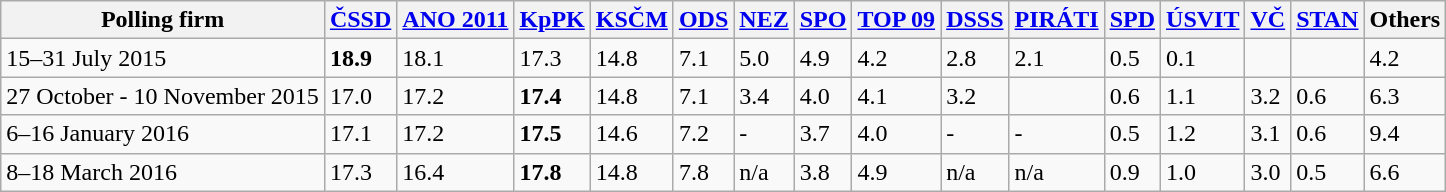<table class="wikitable">
<tr>
<th>Polling firm</th>
<th><a href='#'>ČSSD</a></th>
<th><a href='#'>ANO 2011</a></th>
<th><a href='#'>KpPK</a></th>
<th><a href='#'>KSČM</a></th>
<th><a href='#'>ODS</a></th>
<th><a href='#'>NEZ</a></th>
<th><a href='#'>SPO</a></th>
<th><a href='#'>TOP 09</a></th>
<th><a href='#'>DSSS</a></th>
<th><a href='#'>PIRÁTI</a></th>
<th><a href='#'>SPD</a></th>
<th><a href='#'>ÚSVIT</a></th>
<th><a href='#'>VČ</a></th>
<th><a href='#'>STAN</a></th>
<th>Others</th>
</tr>
<tr>
<td> 15–31 July 2015</td>
<td><strong>18.9</strong></td>
<td>18.1</td>
<td>17.3</td>
<td>14.8</td>
<td>7.1</td>
<td>5.0</td>
<td>4.9</td>
<td>4.2</td>
<td>2.8</td>
<td>2.1</td>
<td>0.5</td>
<td>0.1</td>
<td></td>
<td></td>
<td>4.2</td>
</tr>
<tr>
<td> 27  October - 10 November 2015</td>
<td>17.0</td>
<td>17.2</td>
<td><strong>17.4</strong></td>
<td>14.8</td>
<td>7.1</td>
<td>3.4</td>
<td>4.0</td>
<td>4.1</td>
<td>3.2</td>
<td></td>
<td>0.6</td>
<td>1.1</td>
<td>3.2</td>
<td>0.6</td>
<td>6.3</td>
</tr>
<tr>
<td> 6–16 January 2016</td>
<td>17.1</td>
<td>17.2</td>
<td><strong>17.5</strong></td>
<td>14.6</td>
<td>7.2</td>
<td>-</td>
<td>3.7</td>
<td>4.0</td>
<td>-</td>
<td>-</td>
<td>0.5</td>
<td>1.2</td>
<td>3.1</td>
<td>0.6</td>
<td>9.4</td>
</tr>
<tr>
<td> 8–18 March 2016</td>
<td>17.3</td>
<td>16.4</td>
<td><strong>17.8</strong></td>
<td>14.8</td>
<td>7.8</td>
<td>n/a</td>
<td>3.8</td>
<td>4.9</td>
<td>n/a</td>
<td>n/a</td>
<td>0.9</td>
<td>1.0</td>
<td>3.0</td>
<td>0.5</td>
<td>6.6</td>
</tr>
</table>
